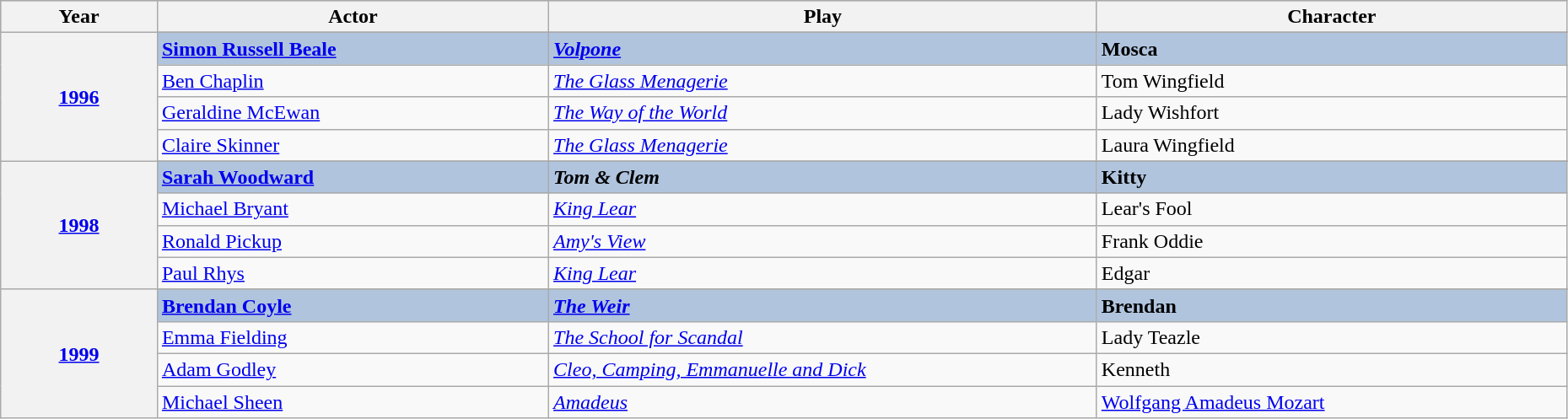<table class="wikitable" style="width:98%;">
<tr style="background:#bebebe;">
<th style="width:10%;">Year</th>
<th style="width:25%;">Actor</th>
<th style="width:35%;">Play</th>
<th style="width:30%;">Character</th>
</tr>
<tr>
<th rowspan="5" align="center"><a href='#'>1996</a></th>
</tr>
<tr style="background:#B0C4DE">
<td><strong><a href='#'>Simon Russell Beale</a></strong></td>
<td><strong><em><a href='#'>Volpone</a></em></strong></td>
<td><strong>Mosca</strong></td>
</tr>
<tr>
<td><a href='#'>Ben Chaplin</a></td>
<td><em><a href='#'>The Glass Menagerie</a></em></td>
<td>Tom Wingfield</td>
</tr>
<tr>
<td><a href='#'>Geraldine McEwan</a></td>
<td><em><a href='#'>The Way of the World</a></em></td>
<td>Lady Wishfort</td>
</tr>
<tr>
<td><a href='#'>Claire Skinner</a></td>
<td><em><a href='#'>The Glass Menagerie</a></em></td>
<td>Laura Wingfield</td>
</tr>
<tr>
<th rowspan="5" align="center"><a href='#'>1998</a></th>
</tr>
<tr style="background:#B0C4DE">
<td><strong><a href='#'>Sarah Woodward</a></strong></td>
<td><strong><em>Tom & Clem</em></strong></td>
<td><strong>Kitty</strong></td>
</tr>
<tr>
<td><a href='#'>Michael Bryant</a></td>
<td><em><a href='#'>King Lear</a></em></td>
<td>Lear's Fool</td>
</tr>
<tr>
<td><a href='#'>Ronald Pickup</a></td>
<td><em><a href='#'>Amy's View</a></em></td>
<td>Frank Oddie</td>
</tr>
<tr>
<td><a href='#'>Paul Rhys</a></td>
<td><em><a href='#'>King Lear</a></em></td>
<td>Edgar</td>
</tr>
<tr>
<th rowspan="5" align="center"><a href='#'>1999</a></th>
</tr>
<tr style="background:#B0C4DE">
<td><strong><a href='#'>Brendan Coyle</a></strong></td>
<td><strong><em><a href='#'>The Weir</a></em></strong></td>
<td><strong>Brendan</strong></td>
</tr>
<tr>
<td><a href='#'>Emma Fielding</a></td>
<td><em><a href='#'>The School for Scandal</a></em></td>
<td>Lady Teazle</td>
</tr>
<tr>
<td><a href='#'>Adam Godley</a></td>
<td><em><a href='#'>Cleo, Camping, Emmanuelle and Dick</a></em></td>
<td>Kenneth</td>
</tr>
<tr>
<td><a href='#'>Michael Sheen</a></td>
<td><em><a href='#'>Amadeus</a></em></td>
<td><a href='#'>Wolfgang Amadeus Mozart</a></td>
</tr>
</table>
